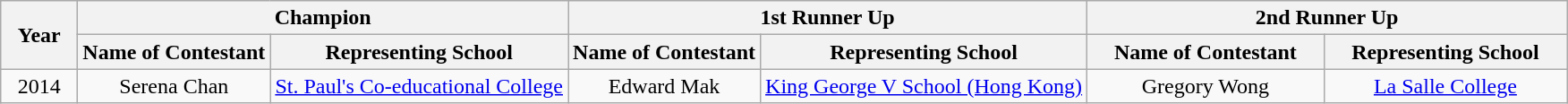<table class="wikitable" style="text-align:center;">
<tr>
<th rowspan="2" width=50>Year</th>
<th colspan="2" width=350>Champion</th>
<th colspan="2" width=350>1st Runner Up</th>
<th colspan="2" width=350>2nd Runner Up</th>
</tr>
<tr>
<th>Name of Contestant</th>
<th>Representing School</th>
<th>Name of Contestant</th>
<th>Representing School</th>
<th>Name of Contestant</th>
<th>Representing School</th>
</tr>
<tr>
<td>2014</td>
<td>Serena Chan</td>
<td><a href='#'>St. Paul's Co-educational College</a></td>
<td>Edward Mak</td>
<td><a href='#'>King George V School (Hong Kong)</a></td>
<td>Gregory Wong</td>
<td><a href='#'>La Salle College</a></td>
</tr>
</table>
